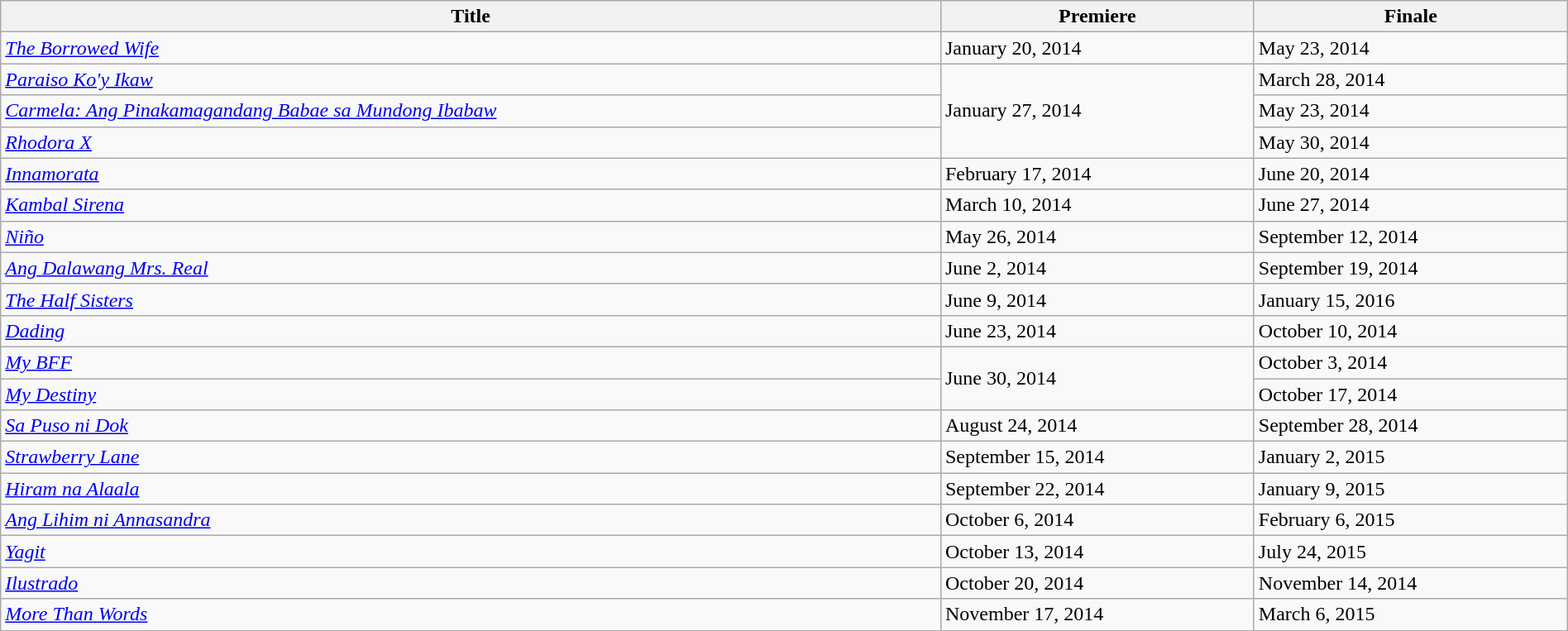<table class="wikitable sortable" width="100%">
<tr>
<th style="width:60%;">Title</th>
<th style="width:20%;">Premiere</th>
<th style="width:20%;">Finale</th>
</tr>
<tr>
<td><em><a href='#'>The Borrowed Wife</a></em></td>
<td>January 20, 2014</td>
<td>May 23, 2014</td>
</tr>
<tr>
<td><em><a href='#'>Paraiso Ko'y Ikaw</a></em> </td>
<td rowspan=3>January 27, 2014</td>
<td>March 28, 2014</td>
</tr>
<tr>
<td><em><a href='#'>Carmela: Ang Pinakamagandang Babae sa Mundong Ibabaw</a></em></td>
<td>May 23, 2014</td>
</tr>
<tr>
<td><em><a href='#'>Rhodora X</a></em></td>
<td>May 30, 2014</td>
</tr>
<tr>
<td><em><a href='#'>Innamorata</a></em></td>
<td>February 17, 2014</td>
<td>June 20, 2014</td>
</tr>
<tr>
<td><em><a href='#'>Kambal Sirena</a></em> </td>
<td>March 10, 2014</td>
<td>June 27, 2014</td>
</tr>
<tr>
<td><em><a href='#'>Niño</a></em></td>
<td>May 26, 2014</td>
<td>September 12, 2014</td>
</tr>
<tr>
<td><em><a href='#'>Ang Dalawang Mrs. Real</a></em> </td>
<td>June 2, 2014</td>
<td>September 19, 2014</td>
</tr>
<tr>
<td><em><a href='#'>The Half Sisters</a></em></td>
<td>June 9, 2014</td>
<td>January 15, 2016</td>
</tr>
<tr>
<td><em><a href='#'>Dading</a></em></td>
<td>June 23, 2014</td>
<td>October 10, 2014</td>
</tr>
<tr>
<td><em><a href='#'>My BFF</a></em></td>
<td rowspan=2>June 30, 2014</td>
<td>October 3, 2014</td>
</tr>
<tr>
<td><em><a href='#'>My Destiny</a></em></td>
<td>October 17, 2014</td>
</tr>
<tr>
<td><em><a href='#'>Sa Puso ni Dok</a></em> </td>
<td>August 24, 2014</td>
<td>September 28, 2014</td>
</tr>
<tr>
<td><em><a href='#'>Strawberry Lane</a></em></td>
<td>September 15, 2014</td>
<td>January 2, 2015</td>
</tr>
<tr>
<td><em><a href='#'>Hiram na Alaala</a></em> </td>
<td>September 22, 2014</td>
<td>January 9, 2015</td>
</tr>
<tr>
<td><em><a href='#'>Ang Lihim ni Annasandra</a></em> </td>
<td>October 6, 2014</td>
<td>February 6, 2015</td>
</tr>
<tr>
<td><em><a href='#'>Yagit</a></em> </td>
<td>October 13, 2014</td>
<td>July 24, 2015</td>
</tr>
<tr>
<td><em><a href='#'>Ilustrado</a></em></td>
<td>October 20, 2014</td>
<td>November 14, 2014</td>
</tr>
<tr>
<td><em><a href='#'>More Than Words</a></em></td>
<td>November 17, 2014</td>
<td>March 6, 2015</td>
</tr>
</table>
